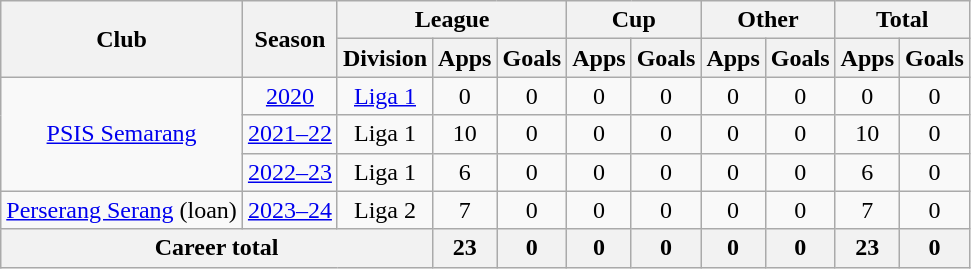<table class="wikitable" style="text-align: center">
<tr>
<th rowspan="2">Club</th>
<th rowspan="2">Season</th>
<th colspan="3">League</th>
<th colspan="2">Cup</th>
<th colspan="2">Other</th>
<th colspan="2">Total</th>
</tr>
<tr>
<th>Division</th>
<th>Apps</th>
<th>Goals</th>
<th>Apps</th>
<th>Goals</th>
<th>Apps</th>
<th>Goals</th>
<th>Apps</th>
<th>Goals</th>
</tr>
<tr>
<td rowspan="3"><a href='#'>PSIS Semarang</a></td>
<td><a href='#'>2020</a></td>
<td><a href='#'>Liga 1</a></td>
<td>0</td>
<td>0</td>
<td>0</td>
<td>0</td>
<td>0</td>
<td>0</td>
<td>0</td>
<td>0</td>
</tr>
<tr>
<td><a href='#'>2021–22</a></td>
<td rowspan="1" valign="center">Liga 1</td>
<td>10</td>
<td>0</td>
<td>0</td>
<td>0</td>
<td>0</td>
<td>0</td>
<td>10</td>
<td>0</td>
</tr>
<tr>
<td><a href='#'>2022–23</a></td>
<td>Liga 1</td>
<td>6</td>
<td>0</td>
<td>0</td>
<td>0</td>
<td>0</td>
<td>0</td>
<td>6</td>
<td>0</td>
</tr>
<tr>
<td><a href='#'>Perserang Serang</a> (loan)</td>
<td><a href='#'>2023–24</a></td>
<td>Liga 2</td>
<td>7</td>
<td>0</td>
<td>0</td>
<td>0</td>
<td>0</td>
<td>0</td>
<td>7</td>
<td>0</td>
</tr>
<tr>
<th colspan="3">Career total</th>
<th>23</th>
<th>0</th>
<th>0</th>
<th>0</th>
<th>0</th>
<th>0</th>
<th>23</th>
<th>0</th>
</tr>
</table>
